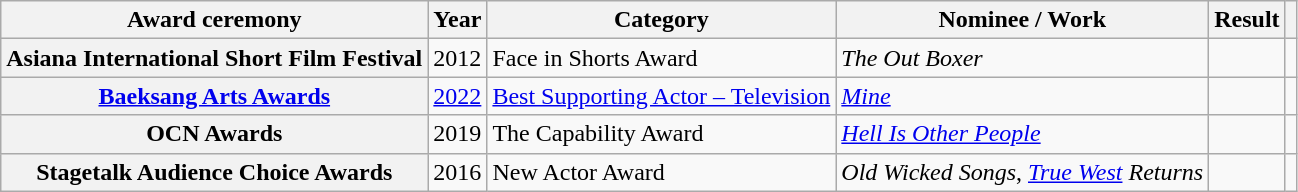<table class="wikitable plainrowheaders sortable">
<tr>
<th scope="col">Award ceremony</th>
<th scope="col">Year</th>
<th scope="col">Category</th>
<th scope="col">Nominee / Work</th>
<th scope="col">Result</th>
<th scope="col" class="unsortable"></th>
</tr>
<tr>
<th scope="row">Asiana International Short Film Festival</th>
<td>2012</td>
<td>Face in Shorts Award</td>
<td><em>The Out Boxer</em></td>
<td></td>
<td></td>
</tr>
<tr>
<th scope="row" rowspan="1"><a href='#'>Baeksang Arts Awards</a></th>
<td><a href='#'>2022</a></td>
<td><a href='#'>Best Supporting Actor – Television</a></td>
<td><em><a href='#'>Mine</a></em></td>
<td></td>
<td></td>
</tr>
<tr>
<th scope="row">OCN Awards</th>
<td>2019</td>
<td>The Capability Award</td>
<td><em><a href='#'>Hell Is Other People</a></em></td>
<td></td>
<td></td>
</tr>
<tr>
<th scope="row">Stagetalk Audience Choice Awards</th>
<td>2016</td>
<td>New Actor Award</td>
<td><em>Old Wicked Songs</em>, <em><a href='#'>True West</a> Returns</em></td>
<td></td>
<td></td>
</tr>
</table>
